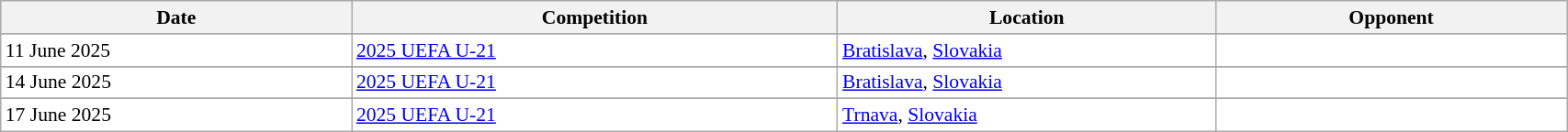<table class="wikitable center" width=90% style="font-size: 90%">
<tr>
<th width=13%>Date</th>
<th width=18%>Competition</th>
<th width=14%>Location</th>
<th width=13%>Opponent</th>
</tr>
<tr>
</tr>
<tr bgcolor="#ffffff">
<td>11 June 2025</td>
<td><a href='#'>2025 UEFA U-21</a></td>
<td><a href='#'>Bratislava</a>, <a href='#'>Slovakia</a></td>
<td></td>
</tr>
<tr>
</tr>
<tr bgcolor="#ffffff">
<td>14 June 2025</td>
<td><a href='#'>2025 UEFA U-21</a></td>
<td><a href='#'>Bratislava</a>, <a href='#'>Slovakia</a></td>
<td></td>
</tr>
<tr>
</tr>
<tr bgcolor="#ffffff">
<td>17 June 2025</td>
<td><a href='#'>2025 UEFA U-21</a></td>
<td><a href='#'>Trnava</a>, <a href='#'>Slovakia</a></td>
<td></td>
</tr>
</table>
